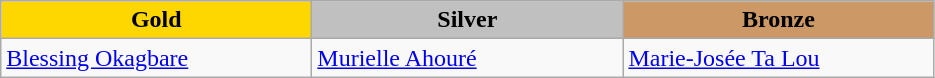<table class="wikitable" style="text-align:left">
<tr align="center">
<td width=200 bgcolor=gold><strong>Gold</strong></td>
<td width=200 bgcolor=silver><strong>Silver</strong></td>
<td width=200 bgcolor=CC9966><strong>Bronze</strong></td>
</tr>
<tr>
<td><a href='#'>Blessing Okagbare</a><br><em></em></td>
<td><a href='#'>Murielle Ahouré</a><br><em></em></td>
<td><a href='#'>Marie-Josée Ta Lou</a><br><em></em></td>
</tr>
</table>
